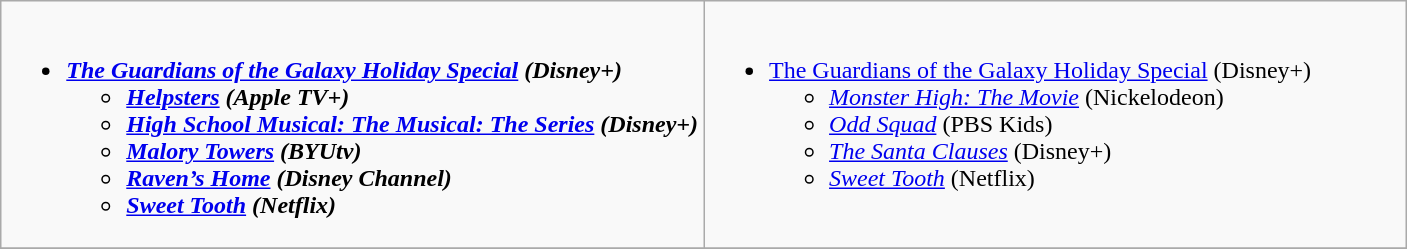<table class=wikitable>
<tr>
<td style="vertical-align:top;" width="50%"><br><ul><li><strong><em><a href='#'>The Guardians of the Galaxy Holiday Special</a><em> (Disney+)<strong><ul><li></em><a href='#'>Helpsters</a><em> (Apple TV+)</li><li></em><a href='#'>High School Musical: The Musical: The Series</a><em> (Disney+)</li><li></em><a href='#'>Malory Towers</a><em> (BYUtv)</li><li></em><a href='#'>Raven’s Home</a><em> (Disney Channel)</li><li></em><a href='#'>Sweet Tooth</a><em> (Netflix)</li></ul></li></ul></td>
<td style="vertical-align:top;" width="50%"><br><ul><li></em></strong><a href='#'>The Guardians of the Galaxy Holiday Special</a></em> (Disney+)</strong><ul><li><em><a href='#'>Monster High: The Movie</a></em> (Nickelodeon)</li><li><em><a href='#'>Odd Squad</a></em> (PBS Kids)</li><li><em><a href='#'>The Santa Clauses</a></em> (Disney+)</li><li><em><a href='#'>Sweet Tooth</a></em> (Netflix)</li></ul></li></ul></td>
</tr>
<tr>
</tr>
</table>
